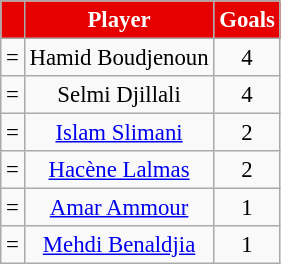<table border="0" class="wikitable" style="text-align:center;font-size:95%">
<tr>
<th scope=col style="color:#FFFFFF; background:#E60000;"></th>
<th scope=col style="color:#FFFFFF; background:#E60000;">Player</th>
<th scope=col style="color:#FFFFFF; background:#E60000;">Goals</th>
</tr>
<tr>
<td align=left>=</td>
<td> Hamid Boudjenoun</td>
<td align=center>4</td>
</tr>
<tr>
<td align=left>=</td>
<td> Selmi Djillali</td>
<td align=center>4</td>
</tr>
<tr>
<td align=left>=</td>
<td> <a href='#'>Islam Slimani</a></td>
<td align=center>2</td>
</tr>
<tr>
<td align=left>=</td>
<td> <a href='#'>Hacène Lalmas</a></td>
<td align=center>2</td>
</tr>
<tr>
<td align=left>=</td>
<td> <a href='#'>Amar Ammour</a></td>
<td align=center>1</td>
</tr>
<tr>
<td align=left>=</td>
<td> <a href='#'>Mehdi Benaldjia</a></td>
<td align=center>1</td>
</tr>
</table>
